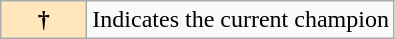<table class="wikitable">
<tr>
<th style="background-color:#ffe6bd" width=50px>†</th>
<td>Indicates the current champion</td>
</tr>
</table>
